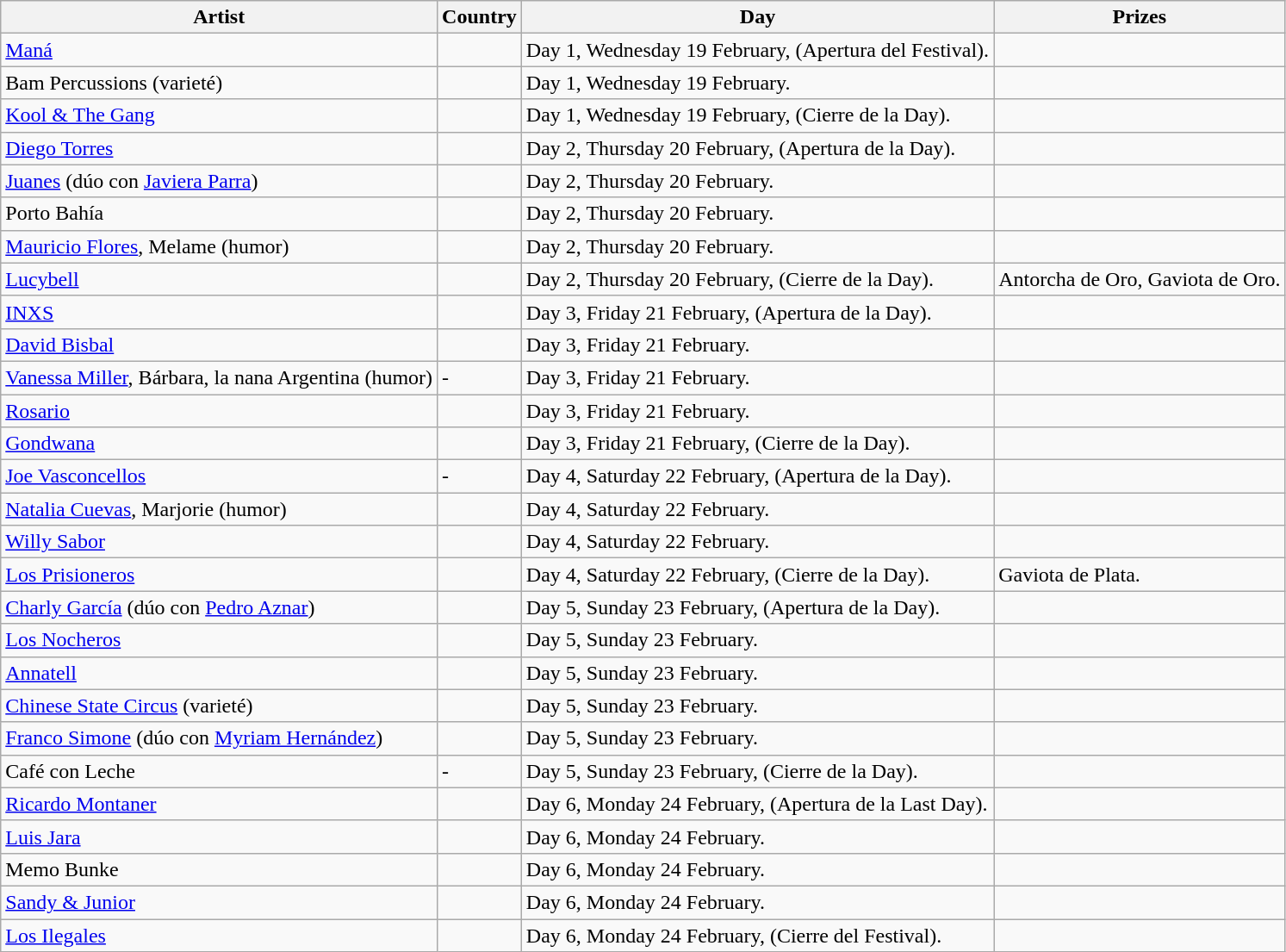<table class="wikitable">
<tr>
<th>Artist</th>
<th>Country</th>
<th>Day</th>
<th>Prizes</th>
</tr>
<tr>
<td><a href='#'>Maná</a></td>
<td></td>
<td>Day 1, Wednesday 19 February, (Apertura del Festival).</td>
<td></td>
</tr>
<tr>
<td>Bam Percussions (varieté)</td>
<td></td>
<td>Day 1, Wednesday 19 February.</td>
<td></td>
</tr>
<tr>
<td><a href='#'>Kool & The Gang</a></td>
<td></td>
<td>Day 1, Wednesday 19 February, (Cierre de la Day).</td>
<td></td>
</tr>
<tr>
<td><a href='#'>Diego Torres</a></td>
<td></td>
<td>Day 2, Thursday 20 February, (Apertura de la Day).</td>
<td></td>
</tr>
<tr>
<td><a href='#'>Juanes</a> (dúo con <a href='#'>Javiera Parra</a>)</td>
<td></td>
<td>Day 2, Thursday 20 February.</td>
<td></td>
</tr>
<tr>
<td>Porto Bahía</td>
<td></td>
<td>Day 2, Thursday 20 February.</td>
<td></td>
</tr>
<tr>
<td><a href='#'>Mauricio Flores</a>, Melame (humor)</td>
<td></td>
<td>Day 2, Thursday 20 February.</td>
<td></td>
</tr>
<tr>
<td><a href='#'>Lucybell</a></td>
<td></td>
<td>Day 2, Thursday 20 February, (Cierre de la Day).</td>
<td>Antorcha de Oro, Gaviota de Oro.</td>
</tr>
<tr>
<td><a href='#'>INXS</a></td>
<td></td>
<td>Day 3, Friday 21 February, (Apertura de la Day).</td>
<td></td>
</tr>
<tr>
<td><a href='#'>David Bisbal</a></td>
<td></td>
<td>Day 3, Friday 21 February.</td>
<td></td>
</tr>
<tr>
<td><a href='#'>Vanessa Miller</a>, Bárbara, la nana Argentina (humor)</td>
<td>-</td>
<td>Day 3, Friday 21 February.</td>
<td></td>
</tr>
<tr>
<td><a href='#'>Rosario</a></td>
<td></td>
<td>Day 3, Friday 21 February.</td>
<td></td>
</tr>
<tr>
<td><a href='#'>Gondwana</a></td>
<td></td>
<td>Day 3, Friday 21 February, (Cierre de la Day).</td>
<td></td>
</tr>
<tr>
<td><a href='#'>Joe Vasconcellos</a></td>
<td>-</td>
<td>Day 4, Saturday 22 February, (Apertura de la Day).</td>
<td></td>
</tr>
<tr>
<td><a href='#'>Natalia Cuevas</a>, Marjorie (humor)</td>
<td></td>
<td>Day 4, Saturday 22 February.</td>
<td></td>
</tr>
<tr>
<td><a href='#'>Willy Sabor</a></td>
<td></td>
<td>Day 4, Saturday 22 February.</td>
<td></td>
</tr>
<tr>
<td><a href='#'>Los Prisioneros</a></td>
<td></td>
<td>Day 4, Saturday 22 February, (Cierre de la Day).</td>
<td>Gaviota de Plata.</td>
</tr>
<tr>
<td><a href='#'>Charly García</a> (dúo con <a href='#'>Pedro Aznar</a>)</td>
<td></td>
<td>Day 5, Sunday 23 February, (Apertura de la Day).</td>
<td></td>
</tr>
<tr>
<td><a href='#'>Los Nocheros</a></td>
<td></td>
<td>Day 5, Sunday 23 February.</td>
<td></td>
</tr>
<tr>
<td><a href='#'>Annatell</a></td>
<td></td>
<td>Day 5, Sunday 23 February.</td>
<td></td>
</tr>
<tr>
<td><a href='#'>Chinese State Circus</a> (varieté)</td>
<td></td>
<td>Day 5, Sunday 23 February.</td>
<td></td>
</tr>
<tr>
<td><a href='#'>Franco Simone</a> (dúo con <a href='#'>Myriam Hernández</a>)</td>
<td></td>
<td>Day 5, Sunday 23 February.</td>
<td></td>
</tr>
<tr>
<td>Café con Leche</td>
<td>-</td>
<td>Day 5, Sunday 23 February, (Cierre de la Day).</td>
<td></td>
</tr>
<tr>
<td><a href='#'>Ricardo Montaner</a></td>
<td></td>
<td>Day 6, Monday 24 February, (Apertura de la Last Day).</td>
<td></td>
</tr>
<tr>
<td><a href='#'>Luis Jara</a></td>
<td></td>
<td>Day 6, Monday 24 February.</td>
<td></td>
</tr>
<tr>
<td>Memo Bunke</td>
<td></td>
<td>Day 6, Monday 24 February.</td>
<td></td>
</tr>
<tr>
<td><a href='#'>Sandy & Junior</a></td>
<td></td>
<td>Day 6, Monday 24 February.</td>
<td></td>
</tr>
<tr>
<td><a href='#'>Los Ilegales</a></td>
<td></td>
<td>Day 6, Monday 24 February, (Cierre del Festival).</td>
<td></td>
</tr>
</table>
